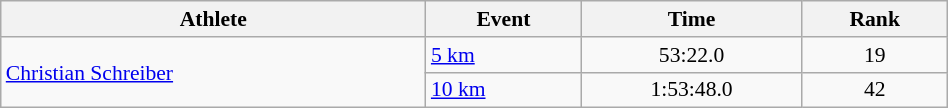<table class="wikitable" style="text-align:center; font-size:90%; width:50%;">
<tr>
<th>Athlete</th>
<th>Event</th>
<th>Time</th>
<th>Rank</th>
</tr>
<tr>
<td align=left rowspan=2><a href='#'>Christian Schreiber</a></td>
<td align=left><a href='#'>5 km</a></td>
<td>53:22.0</td>
<td>19</td>
</tr>
<tr>
<td align=left><a href='#'>10 km</a></td>
<td>1:53:48.0</td>
<td>42</td>
</tr>
</table>
